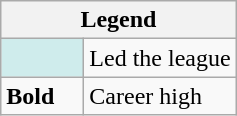<table class="wikitable">
<tr>
<th colspan="2">Legend</th>
</tr>
<tr>
<td style="background:#cfecec; width:3em;"></td>
<td>Led the league</td>
</tr>
<tr>
<td><strong>Bold</strong></td>
<td>Career high</td>
</tr>
</table>
